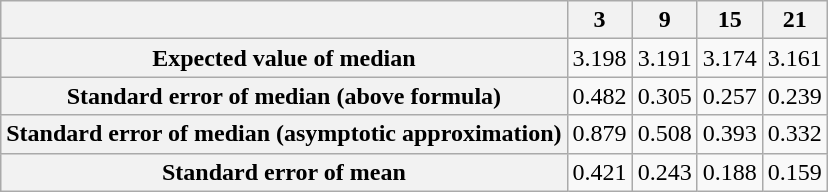<table class="wikitable" style="margin-left:auto;margin-right:auto;text-align:center;">
<tr>
<th></th>
<th>3</th>
<th>9</th>
<th>15</th>
<th>21</th>
</tr>
<tr>
<th>Expected value of median</th>
<td>3.198</td>
<td>3.191</td>
<td>3.174</td>
<td>3.161</td>
</tr>
<tr>
<th>Standard error of median (above formula)</th>
<td>0.482</td>
<td>0.305</td>
<td>0.257</td>
<td>0.239</td>
</tr>
<tr>
<th>Standard error of median (asymptotic approximation)</th>
<td>0.879</td>
<td>0.508</td>
<td>0.393</td>
<td>0.332</td>
</tr>
<tr>
<th>Standard error of mean</th>
<td>0.421</td>
<td>0.243</td>
<td>0.188</td>
<td>0.159</td>
</tr>
</table>
